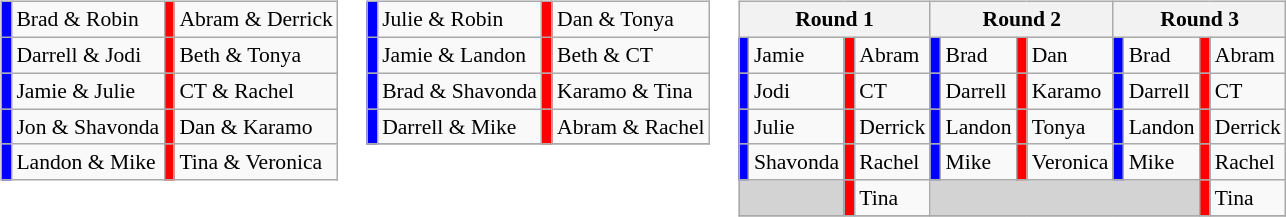<table>
<tr valign="top">
<td><br><table class="wikitable" style="font-size:90%; white-space:nowrap">
<tr>
<td bgcolor="blue"></td>
<td>Brad & Robin</td>
<td bgcolor="red"></td>
<td>Abram & Derrick</td>
</tr>
<tr>
<td bgcolor="blue"></td>
<td>Darrell & Jodi</td>
<td bgcolor="red"></td>
<td>Beth & Tonya</td>
</tr>
<tr>
<td bgcolor="blue"></td>
<td>Jamie & Julie</td>
<td bgcolor="red"></td>
<td>CT & Rachel</td>
</tr>
<tr>
<td bgcolor="blue"></td>
<td>Jon & Shavonda</td>
<td bgcolor="red"></td>
<td>Dan & Karamo</td>
</tr>
<tr>
<td bgcolor="blue"></td>
<td>Landon & Mike</td>
<td bgcolor="red"></td>
<td>Tina & Veronica</td>
</tr>
</table>
</td>
<td><br><table class="wikitable" style="font-size:90%; white-space:nowrap">
<tr>
<td bgcolor="blue"></td>
<td>Julie & Robin</td>
<td bgcolor="red"></td>
<td>Dan & Tonya</td>
</tr>
<tr>
<td bgcolor="blue"></td>
<td>Jamie & Landon</td>
<td bgcolor="red"></td>
<td>Beth & CT</td>
</tr>
<tr>
<td bgcolor="blue"></td>
<td>Brad & Shavonda</td>
<td bgcolor="red"></td>
<td>Karamo & Tina</td>
</tr>
<tr>
<td bgcolor="blue"></td>
<td>Darrell & Mike</td>
<td bgcolor="red"></td>
<td>Abram & Rachel</td>
</tr>
<tr>
</tr>
</table>
</td>
<td><br><table class="wikitable" style="font-size:90%; white-space:nowrap">
<tr>
<th colspan=4>Round 1</th>
<th colspan=4>Round 2</th>
<th colspan=4>Round 3</th>
</tr>
<tr>
<td bgcolor="blue"></td>
<td>Jamie</td>
<td bgcolor="red"></td>
<td>Abram</td>
<td bgcolor="blue"></td>
<td>Brad</td>
<td bgcolor="red"></td>
<td>Dan</td>
<td bgcolor="blue"></td>
<td>Brad</td>
<td bgcolor="red"></td>
<td>Abram</td>
</tr>
<tr>
<td bgcolor="blue"></td>
<td>Jodi</td>
<td bgcolor="red"></td>
<td>CT</td>
<td bgcolor="blue"></td>
<td>Darrell</td>
<td bgcolor="red"></td>
<td>Karamo</td>
<td bgcolor="blue"></td>
<td>Darrell</td>
<td bgcolor="red"></td>
<td>CT</td>
</tr>
<tr>
<td bgcolor="blue"></td>
<td>Julie</td>
<td bgcolor="red"></td>
<td>Derrick</td>
<td bgcolor="blue"></td>
<td>Landon</td>
<td bgcolor="red"></td>
<td>Tonya</td>
<td bgcolor="blue"></td>
<td>Landon</td>
<td bgcolor="red"></td>
<td>Derrick</td>
</tr>
<tr>
<td bgcolor="blue"></td>
<td>Shavonda</td>
<td bgcolor="red"></td>
<td>Rachel</td>
<td bgcolor="blue"></td>
<td>Mike</td>
<td bgcolor="red"></td>
<td>Veronica</td>
<td bgcolor="blue"></td>
<td>Mike</td>
<td bgcolor="red"></td>
<td>Rachel</td>
</tr>
<tr>
<td bgcolor="lightgray" colspan=2></td>
<td bgcolor="red"></td>
<td>Tina</td>
<td bgcolor="lightgray" colspan=6></td>
<td bgcolor="red"></td>
<td>Tina</td>
</tr>
<tr>
</tr>
</table>
</td>
</tr>
</table>
